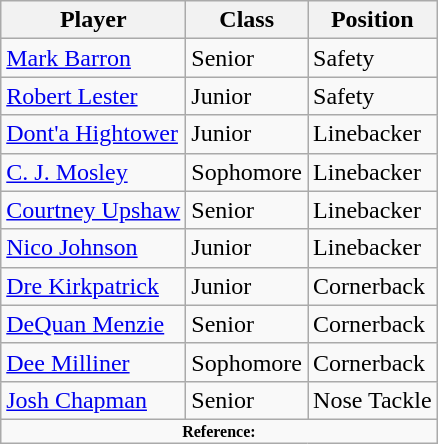<table class="wikitable">
<tr ;>
<th>Player</th>
<th>Class</th>
<th>Position</th>
</tr>
<tr>
<td><a href='#'>Mark Barron</a></td>
<td>Senior</td>
<td>Safety</td>
</tr>
<tr>
<td><a href='#'>Robert Lester</a></td>
<td>Junior</td>
<td>Safety</td>
</tr>
<tr>
<td><a href='#'>Dont'a Hightower</a></td>
<td>Junior</td>
<td>Linebacker</td>
</tr>
<tr>
<td><a href='#'>C. J. Mosley</a></td>
<td>Sophomore</td>
<td>Linebacker</td>
</tr>
<tr>
<td><a href='#'>Courtney Upshaw</a></td>
<td>Senior</td>
<td>Linebacker</td>
</tr>
<tr>
<td><a href='#'>Nico Johnson</a></td>
<td>Junior</td>
<td>Linebacker</td>
</tr>
<tr>
<td><a href='#'>Dre Kirkpatrick</a></td>
<td>Junior</td>
<td>Cornerback</td>
</tr>
<tr>
<td><a href='#'>DeQuan Menzie</a></td>
<td>Senior</td>
<td>Cornerback</td>
</tr>
<tr>
<td><a href='#'>Dee Milliner</a></td>
<td>Sophomore</td>
<td>Cornerback</td>
</tr>
<tr>
<td><a href='#'>Josh Chapman</a></td>
<td>Senior</td>
<td>Nose Tackle</td>
</tr>
<tr>
<td colspan="3" style="font-size: 8pt" align="center"><strong>Reference:</strong></td>
</tr>
</table>
